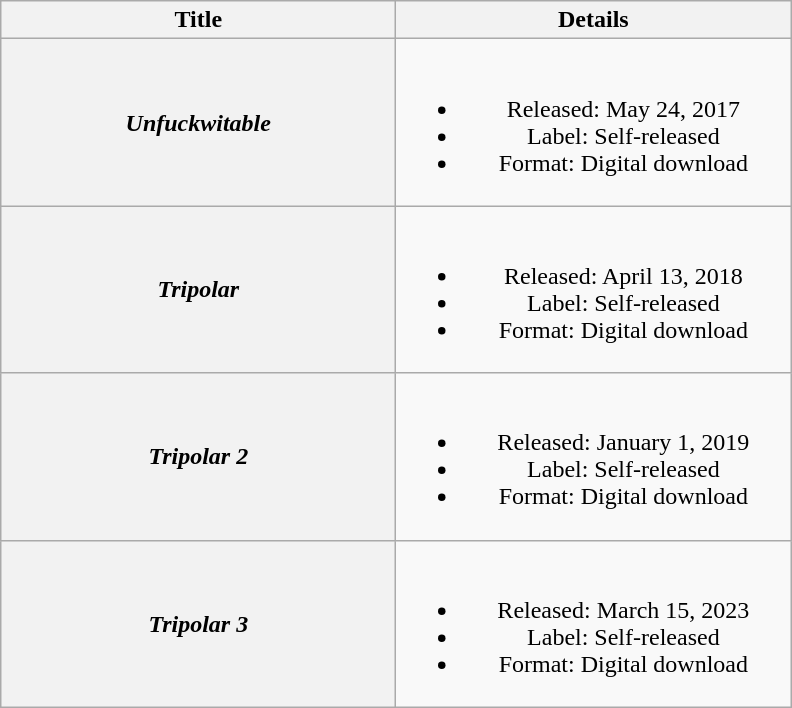<table class="wikitable plainrowheaders" style="text-align:center;">
<tr>
<th scope="col" style="width:16em;">Title</th>
<th scope="col" style="width:16em;">Details</th>
</tr>
<tr>
<th scope="row"><em>Unfuckwitable</em></th>
<td><br><ul><li>Released: May 24, 2017</li><li>Label: Self-released</li><li>Format: Digital download</li></ul></td>
</tr>
<tr>
<th scope="row"><em>Tripolar</em></th>
<td><br><ul><li>Released: April 13, 2018</li><li>Label: Self-released</li><li>Format: Digital download</li></ul></td>
</tr>
<tr>
<th scope="row"><em>Tripolar 2</em></th>
<td><br><ul><li>Released: January 1, 2019</li><li>Label: Self-released</li><li>Format: Digital download</li></ul></td>
</tr>
<tr>
<th scope="row"><em>Tripolar 3</em></th>
<td><br><ul><li>Released: March 15, 2023</li><li>Label: Self-released</li><li>Format: Digital download</li></ul></td>
</tr>
</table>
